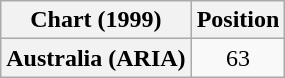<table class="wikitable plainrowheaders" style="text-align:center">
<tr>
<th scope="col">Chart (1999)</th>
<th scope="col">Position</th>
</tr>
<tr>
<th scope="row">Australia (ARIA)</th>
<td>63</td>
</tr>
</table>
